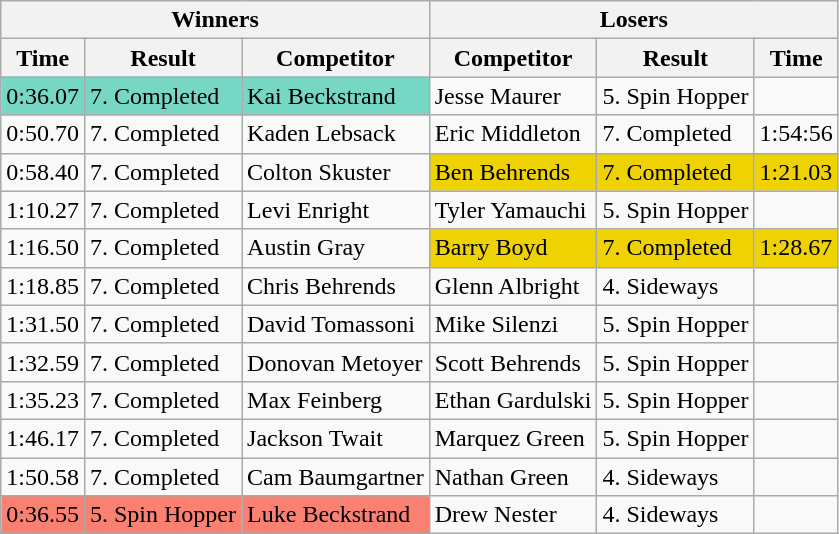<table class="wikitable sortable mw-collapsible">
<tr>
<th Colspan="3">Winners</th>
<th Colspan="3">Losers</th>
</tr>
<tr>
<th>Time</th>
<th>Result</th>
<th>Competitor</th>
<th>Competitor</th>
<th>Result</th>
<th>Time</th>
</tr>
<tr>
<td style="background-color:#76D7C4">0:36.07</td>
<td style="background-color:#76D7C4">7. Completed</td>
<td style="background-color:#76D7C4">Kai Beckstrand</td>
<td>Jesse Maurer</td>
<td>5. Spin Hopper</td>
<td></td>
</tr>
<tr>
<td>0:50.70</td>
<td>7. Completed</td>
<td>Kaden Lebsack</td>
<td>Eric Middleton</td>
<td>7. Completed</td>
<td>1:54:56</td>
</tr>
<tr>
<td>0:58.40</td>
<td>7. Completed</td>
<td>Colton Skuster</td>
<td style="background-color:#EED202">Ben Behrends</td>
<td style="background-color:#EED202">7. Completed</td>
<td style="background-color:#EED202">1:21.03</td>
</tr>
<tr>
<td>1:10.27</td>
<td>7. Completed</td>
<td>Levi Enright</td>
<td>Tyler Yamauchi</td>
<td>5. Spin Hopper</td>
<td></td>
</tr>
<tr>
<td>1:16.50</td>
<td>7. Completed</td>
<td>Austin Gray</td>
<td style="background-color:#EED202">Barry Boyd</td>
<td style="background-color:#EED202">7. Completed</td>
<td style="background-color:#EED202">1:28.67</td>
</tr>
<tr>
<td>1:18.85</td>
<td>7. Completed</td>
<td>Chris Behrends</td>
<td>Glenn Albright</td>
<td>4. Sideways</td>
<td></td>
</tr>
<tr>
<td>1:31.50</td>
<td>7. Completed</td>
<td>David Tomassoni</td>
<td>Mike Silenzi</td>
<td>5. Spin Hopper</td>
<td></td>
</tr>
<tr>
<td>1:32.59</td>
<td>7. Completed</td>
<td>Donovan Metoyer</td>
<td>Scott Behrends</td>
<td>5. Spin Hopper</td>
<td></td>
</tr>
<tr>
<td>1:35.23</td>
<td>7. Completed</td>
<td>Max Feinberg</td>
<td>Ethan Gardulski</td>
<td>5. Spin Hopper</td>
<td></td>
</tr>
<tr>
<td>1:46.17</td>
<td>7. Completed</td>
<td>Jackson Twait</td>
<td>Marquez Green</td>
<td>5. Spin Hopper</td>
<td></td>
</tr>
<tr>
<td>1:50.58</td>
<td>7. Completed</td>
<td>Cam Baumgartner</td>
<td>Nathan Green</td>
<td>4. Sideways</td>
<td></td>
</tr>
<tr>
<td style="background-color:#FA8072">0:36.55</td>
<td style="background-color:#FA8072">5. Spin Hopper</td>
<td style="background-color:#FA8072">Luke Beckstrand</td>
<td>Drew Nester</td>
<td>4. Sideways</td>
<td></td>
</tr>
</table>
